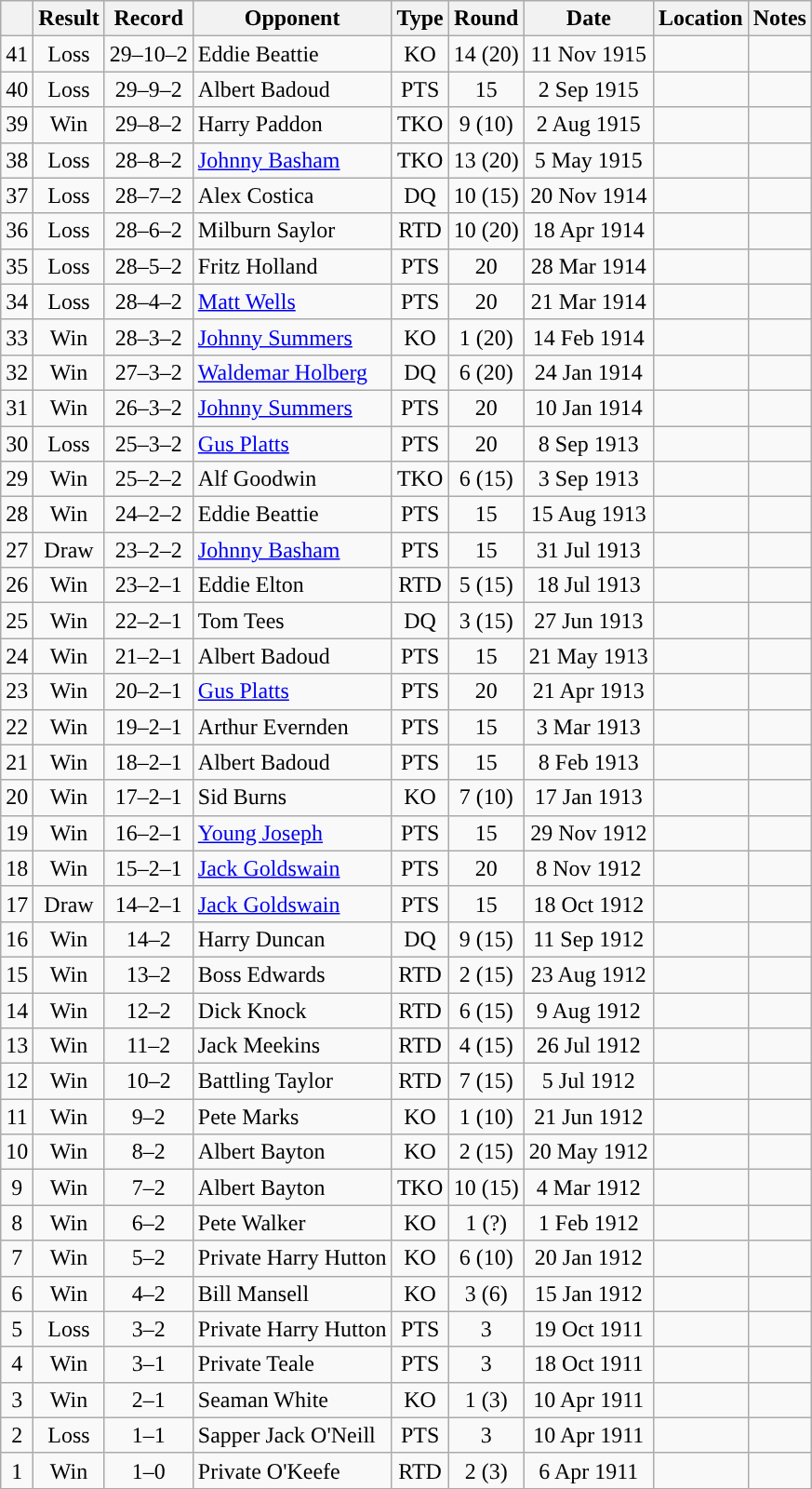<table class="wikitable" style="text-align:center">
<tr>
<th></th>
<th>Result</th>
<th>Record</th>
<th>Opponent</th>
<th>Type</th>
<th>Round</th>
<th>Date</th>
<th>Location</th>
<th>Notes</th>
</tr>
<tr>
<td>41</td>
<td>Loss</td>
<td>29–10–2</td>
<td style="text-align:left;">Eddie Beattie</td>
<td>KO</td>
<td>14 (20)</td>
<td>11 Nov 1915</td>
<td style="text-align:left;"></td>
<td></td>
</tr>
<tr>
<td>40</td>
<td>Loss</td>
<td>29–9–2</td>
<td style="text-align:left;">Albert Badoud</td>
<td>PTS</td>
<td>15</td>
<td>2 Sep 1915</td>
<td style="text-align:left;"></td>
<td></td>
</tr>
<tr>
<td>39</td>
<td>Win</td>
<td>29–8–2</td>
<td style="text-align:left;">Harry Paddon</td>
<td>TKO</td>
<td>9 (10)</td>
<td>2 Aug 1915</td>
<td style="text-align:left;"></td>
<td></td>
</tr>
<tr>
<td>38</td>
<td>Loss</td>
<td>28–8–2</td>
<td style="text-align:left;"><a href='#'>Johnny Basham</a></td>
<td>TKO</td>
<td>13 (20)</td>
<td>5 May 1915</td>
<td style="text-align:left;"></td>
<td></td>
</tr>
<tr>
<td>37</td>
<td>Loss</td>
<td>28–7–2</td>
<td style="text-align:left;">Alex Costica</td>
<td>DQ</td>
<td>10 (15)</td>
<td>20 Nov 1914</td>
<td style="text-align:left;"></td>
<td></td>
</tr>
<tr>
<td>36</td>
<td>Loss</td>
<td>28–6–2</td>
<td style="text-align:left;">Milburn Saylor</td>
<td>RTD</td>
<td>10 (20)</td>
<td>18 Apr 1914</td>
<td style="text-align:left;"></td>
<td></td>
</tr>
<tr>
<td>35</td>
<td>Loss</td>
<td>28–5–2</td>
<td style="text-align:left;">Fritz Holland</td>
<td>PTS</td>
<td>20</td>
<td>28 Mar 1914</td>
<td style="text-align:left;"></td>
<td></td>
</tr>
<tr>
<td>34</td>
<td>Loss</td>
<td>28–4–2</td>
<td style="text-align:left;"><a href='#'>Matt Wells</a></td>
<td>PTS</td>
<td>20</td>
<td>21 Mar 1914</td>
<td style="text-align:left;"></td>
<td style="text-align:left;"></td>
</tr>
<tr>
<td>33</td>
<td>Win</td>
<td>28–3–2</td>
<td style="text-align:left;"><a href='#'>Johnny Summers</a></td>
<td>KO</td>
<td>1 (20)</td>
<td>14 Feb 1914</td>
<td style="text-align:left;"></td>
<td style="text-align:left;"></td>
</tr>
<tr>
<td>32</td>
<td>Win</td>
<td>27–3–2</td>
<td style="text-align:left;"><a href='#'>Waldemar Holberg</a></td>
<td>DQ</td>
<td>6 (20)</td>
<td>24 Jan 1914</td>
<td style="text-align:left;"></td>
<td style="text-align:left;"></td>
</tr>
<tr>
<td>31</td>
<td>Win</td>
<td>26–3–2</td>
<td style="text-align:left;"><a href='#'>Johnny Summers</a></td>
<td>PTS</td>
<td>20</td>
<td>10 Jan 1914</td>
<td style="text-align:left;"></td>
<td></td>
</tr>
<tr>
<td>30</td>
<td>Loss</td>
<td>25–3–2</td>
<td style="text-align:left;"><a href='#'>Gus Platts</a></td>
<td>PTS</td>
<td>20</td>
<td>8 Sep 1913</td>
<td style="text-align:left;"></td>
<td></td>
</tr>
<tr>
<td>29</td>
<td>Win</td>
<td>25–2–2</td>
<td style="text-align:left;">Alf Goodwin</td>
<td>TKO</td>
<td>6 (15)</td>
<td>3 Sep 1913</td>
<td style="text-align:left;"></td>
<td></td>
</tr>
<tr>
<td>28</td>
<td>Win</td>
<td>24–2–2</td>
<td style="text-align:left;">Eddie Beattie</td>
<td>PTS</td>
<td>15</td>
<td>15 Aug 1913</td>
<td style="text-align:left;"></td>
<td></td>
</tr>
<tr>
<td>27</td>
<td>Draw</td>
<td>23–2–2</td>
<td style="text-align:left;"><a href='#'>Johnny Basham</a></td>
<td>PTS</td>
<td>15</td>
<td>31 Jul 1913</td>
<td style="text-align:left;"></td>
<td></td>
</tr>
<tr>
<td>26</td>
<td>Win</td>
<td>23–2–1</td>
<td style="text-align:left;">Eddie Elton</td>
<td>RTD</td>
<td>5 (15)</td>
<td>18 Jul 1913</td>
<td style="text-align:left;"></td>
<td></td>
</tr>
<tr>
<td>25</td>
<td>Win</td>
<td>22–2–1</td>
<td style="text-align:left;">Tom Tees</td>
<td>DQ</td>
<td>3 (15)</td>
<td>27 Jun 1913</td>
<td style="text-align:left;"></td>
<td></td>
</tr>
<tr>
<td>24</td>
<td>Win</td>
<td>21–2–1</td>
<td style="text-align:left;">Albert Badoud</td>
<td>PTS</td>
<td>15</td>
<td>21 May 1913</td>
<td style="text-align:left;"></td>
<td></td>
</tr>
<tr>
<td>23</td>
<td>Win</td>
<td>20–2–1</td>
<td style="text-align:left;"><a href='#'>Gus Platts</a></td>
<td>PTS</td>
<td>20</td>
<td>21 Apr 1913</td>
<td style="text-align:left;"></td>
<td></td>
</tr>
<tr>
<td>22</td>
<td>Win</td>
<td>19–2–1</td>
<td style="text-align:left;">Arthur Evernden</td>
<td>PTS</td>
<td>15</td>
<td>3 Mar 1913</td>
<td style="text-align:left;"></td>
<td></td>
</tr>
<tr>
<td>21</td>
<td>Win</td>
<td>18–2–1</td>
<td style="text-align:left;">Albert Badoud</td>
<td>PTS</td>
<td>15</td>
<td>8 Feb 1913</td>
<td style="text-align:left;"></td>
<td></td>
</tr>
<tr>
<td>20</td>
<td>Win</td>
<td>17–2–1</td>
<td style="text-align:left;">Sid Burns</td>
<td>KO</td>
<td>7 (10)</td>
<td>17 Jan 1913</td>
<td style="text-align:left;"></td>
<td></td>
</tr>
<tr>
<td>19</td>
<td>Win</td>
<td>16–2–1</td>
<td style="text-align:left;"><a href='#'>Young Joseph</a></td>
<td>PTS</td>
<td>15</td>
<td>29 Nov 1912</td>
<td style="text-align:left;"></td>
<td></td>
</tr>
<tr>
<td>18</td>
<td>Win</td>
<td>15–2–1</td>
<td style="text-align:left;"><a href='#'>Jack Goldswain</a></td>
<td>PTS</td>
<td>20</td>
<td>8 Nov 1912</td>
<td style="text-align:left;"></td>
<td></td>
</tr>
<tr>
<td>17</td>
<td>Draw</td>
<td>14–2–1</td>
<td style="text-align:left;"><a href='#'>Jack Goldswain</a></td>
<td>PTS</td>
<td>15</td>
<td>18 Oct 1912</td>
<td style="text-align:left;"></td>
<td></td>
</tr>
<tr>
<td>16</td>
<td>Win</td>
<td>14–2</td>
<td style="text-align:left;">Harry Duncan</td>
<td>DQ</td>
<td>9 (15)</td>
<td>11 Sep 1912</td>
<td style="text-align:left;"></td>
<td></td>
</tr>
<tr>
<td>15</td>
<td>Win</td>
<td>13–2</td>
<td style="text-align:left;">Boss Edwards</td>
<td>RTD</td>
<td>2 (15)</td>
<td>23 Aug 1912</td>
<td style="text-align:left;"></td>
<td></td>
</tr>
<tr>
<td>14</td>
<td>Win</td>
<td>12–2</td>
<td style="text-align:left;">Dick Knock</td>
<td>RTD</td>
<td>6 (15)</td>
<td>9 Aug 1912</td>
<td style="text-align:left;"></td>
<td></td>
</tr>
<tr>
<td>13</td>
<td>Win</td>
<td>11–2</td>
<td style="text-align:left;">Jack Meekins</td>
<td>RTD</td>
<td>4 (15)</td>
<td>26 Jul 1912</td>
<td style="text-align:left;"></td>
<td></td>
</tr>
<tr>
<td>12</td>
<td>Win</td>
<td>10–2</td>
<td style="text-align:left;">Battling Taylor</td>
<td>RTD</td>
<td>7 (15)</td>
<td>5 Jul 1912</td>
<td style="text-align:left;"></td>
<td></td>
</tr>
<tr>
<td>11</td>
<td>Win</td>
<td>9–2</td>
<td style="text-align:left;">Pete Marks</td>
<td>KO</td>
<td>1 (10)</td>
<td>21 Jun 1912</td>
<td style="text-align:left;"></td>
<td></td>
</tr>
<tr>
<td>10</td>
<td>Win</td>
<td>8–2</td>
<td style="text-align:left;">Albert Bayton</td>
<td>KO</td>
<td>2 (15)</td>
<td>20 May 1912</td>
<td style="text-align:left;"></td>
<td></td>
</tr>
<tr>
<td>9</td>
<td>Win</td>
<td>7–2</td>
<td style="text-align:left;">Albert Bayton</td>
<td>TKO</td>
<td>10 (15)</td>
<td>4 Mar 1912</td>
<td style="text-align:left;"></td>
<td></td>
</tr>
<tr>
<td>8</td>
<td>Win</td>
<td>6–2</td>
<td style="text-align:left;">Pete Walker</td>
<td>KO</td>
<td>1 (?)</td>
<td>1 Feb 1912</td>
<td style="text-align:left;"></td>
<td></td>
</tr>
<tr>
<td>7</td>
<td>Win</td>
<td>5–2</td>
<td style="text-align:left;">Private Harry Hutton</td>
<td>KO</td>
<td>6 (10)</td>
<td>20 Jan 1912</td>
<td style="text-align:left;"></td>
<td></td>
</tr>
<tr>
<td>6</td>
<td>Win</td>
<td>4–2</td>
<td style="text-align:left;">Bill Mansell</td>
<td>KO</td>
<td>3 (6)</td>
<td>15 Jan 1912</td>
<td style="text-align:left;"></td>
<td></td>
</tr>
<tr>
<td>5</td>
<td>Loss</td>
<td>3–2</td>
<td style="text-align:left;">Private Harry Hutton</td>
<td>PTS</td>
<td>3</td>
<td>19 Oct 1911</td>
<td style="text-align:left;"></td>
<td></td>
</tr>
<tr>
<td>4</td>
<td>Win</td>
<td>3–1</td>
<td style="text-align:left;">Private Teale</td>
<td>PTS</td>
<td>3</td>
<td>18 Oct 1911</td>
<td style="text-align:left;"></td>
<td></td>
</tr>
<tr>
<td>3</td>
<td>Win</td>
<td>2–1</td>
<td style="text-align:left;">Seaman White</td>
<td>KO</td>
<td>1 (3)</td>
<td>10 Apr 1911</td>
<td style="text-align:left;"></td>
<td></td>
</tr>
<tr>
<td>2</td>
<td>Loss</td>
<td>1–1</td>
<td style="text-align:left;">Sapper Jack O'Neill</td>
<td>PTS</td>
<td>3</td>
<td>10 Apr 1911</td>
<td style="text-align:left;"></td>
<td></td>
</tr>
<tr>
<td>1</td>
<td>Win</td>
<td>1–0</td>
<td style="text-align:left;">Private O'Keefe</td>
<td>RTD</td>
<td>2 (3)</td>
<td>6 Apr 1911</td>
<td style="text-align:left;"></td>
<td></td>
</tr>
<tr>
</tr>
</table>
